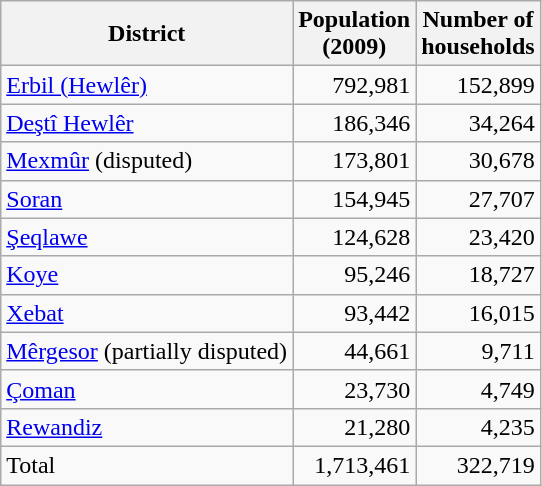<table class="wikitable sortable">
<tr>
<th>District</th>
<th>Population <br>(2009)</th>
<th>Number of <br>households</th>
</tr>
<tr>
<td><a href='#'>Erbil (Hewlêr)</a></td>
<td align="right">792,981</td>
<td align="right">152,899</td>
</tr>
<tr>
<td><a href='#'>Deştî Hewlêr</a></td>
<td align="right">186,346</td>
<td align="right">34,264</td>
</tr>
<tr>
<td><a href='#'>Mexmûr</a> (disputed)</td>
<td align="right">173,801</td>
<td align="right">30,678</td>
</tr>
<tr>
<td><a href='#'>Soran</a></td>
<td align="right">154,945</td>
<td align="right">27,707</td>
</tr>
<tr>
<td><a href='#'>Şeqlawe</a></td>
<td align="right">124,628</td>
<td align="right">23,420</td>
</tr>
<tr>
<td><a href='#'>Koye</a></td>
<td align="right">95,246</td>
<td align="right">18,727</td>
</tr>
<tr>
<td><a href='#'>Xebat</a></td>
<td align="right">93,442</td>
<td align="right">16,015</td>
</tr>
<tr>
<td><a href='#'>Mêrgesor</a> (partially disputed)</td>
<td align="right">44,661</td>
<td align="right">9,711</td>
</tr>
<tr>
<td><a href='#'>Çoman</a></td>
<td align="right">23,730</td>
<td align="right">4,749</td>
</tr>
<tr>
<td><a href='#'>Rewandiz</a></td>
<td align="right">21,280</td>
<td align="right">4,235</td>
</tr>
<tr>
<td>Total</td>
<td align="right">1,713,461</td>
<td align="right">322,719</td>
</tr>
</table>
